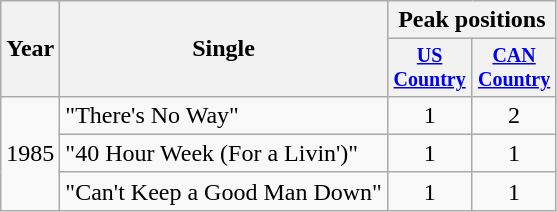<table class="wikitable" style="text-align:center;">
<tr>
<th rowspan="2">Year</th>
<th rowspan="2">Single</th>
<th colspan="2">Peak positions</th>
</tr>
<tr style="font-size:smaller;">
<th width="50"><a href='#'>US Country</a></th>
<th width="50"><a href='#'>CAN Country</a></th>
</tr>
<tr>
<td rowspan="3">1985</td>
<td align="left">"There's No Way"</td>
<td>1</td>
<td>2</td>
</tr>
<tr>
<td align="left">"40 Hour Week (For a Livin')"</td>
<td>1</td>
<td>1</td>
</tr>
<tr>
<td align="left">"Can't Keep a Good Man Down"</td>
<td>1</td>
<td>1</td>
</tr>
</table>
